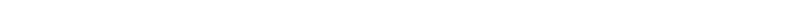<table style="width:66%; text-align:center;">
<tr style="color:white;">
<td style="background:"><strong>6</strong></td>
<td style="background:"><strong>6</strong></td>
<td style="background:"><strong>12</strong></td>
</tr>
</table>
